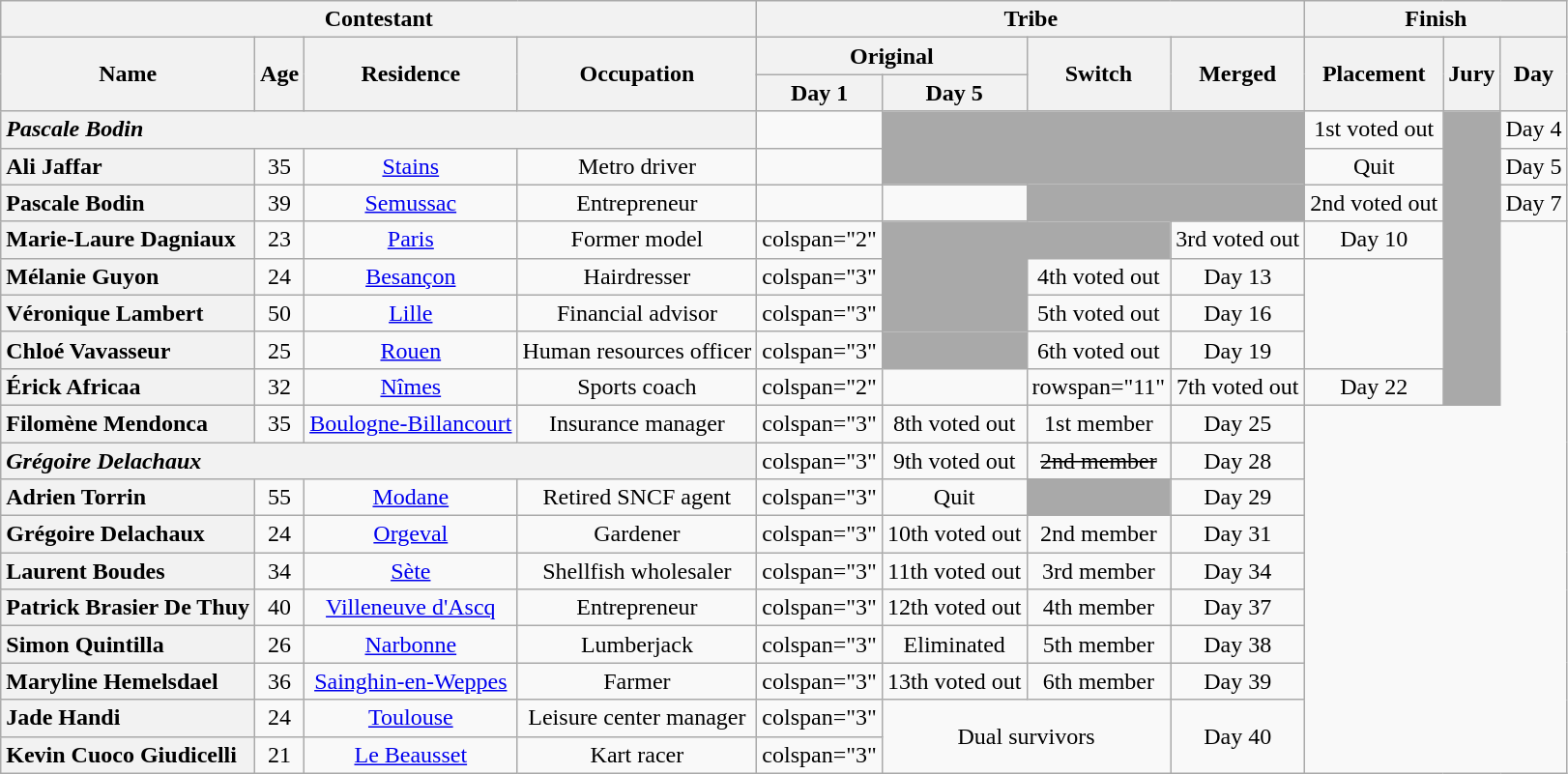<table class="wikitable sortable" style="text-align:center;">
<tr>
<th colspan="4" scope="colgroup" class="unsortable">Contestant</th>
<th colspan="4" scope="colgroup" class="unsortable">Tribe</th>
<th colspan="3" scope="colgroup" class="unsortable">Finish</th>
</tr>
<tr>
<th rowspan="2" scope="col">Name</th>
<th rowspan="2" scope="col">Age</th>
<th rowspan="2" scope="col" class="unsortable">Residence</th>
<th rowspan="2" scope="col" class="unsortable">Occupation</th>
<th colspan="2" scope="col">Original</th>
<th rowspan="2" scope="col">Switch</th>
<th rowspan="2" class="unsortable">Merged</th>
<th rowspan="2" scope="col" class="unsortable">Placement</th>
<th rowspan="2" scope="col" class="unsortable">Jury</th>
<th rowspan="2" scope="col" class="unsortable">Day</th>
</tr>
<tr style="line-height:normal;">
<th>Day 1</th>
<th>Day 5</th>
</tr>
<tr>
<th colspan="4" scope="row" style="text-align:left;"><em>Pascale Bodin</em></th>
<td></td>
<td colspan="3" style="background:darkgray; border:none;"></td>
<td>1st voted out</td>
<td rowspan="8" style="background:darkgray; border:none;"></td>
<td>Day 4</td>
</tr>
<tr>
<th scope="row" style="text-align:left;">Ali Jaffar</th>
<td>35</td>
<td><a href='#'>Stains</a></td>
<td>Metro driver</td>
<td></td>
<td colspan="3" style="background:darkgray; border:none;"></td>
<td>Quit</td>
<td>Day 5</td>
</tr>
<tr>
<th scope="row" style="text-align:left;">Pascale Bodin</th>
<td>39</td>
<td><a href='#'>Semussac</a></td>
<td>Entrepreneur</td>
<td></td>
<td></td>
<td colspan="2" style="background:darkgray; border:none;"></td>
<td>2nd voted out</td>
<td>Day 7</td>
</tr>
<tr>
<th scope="row" style="text-align:left;">Marie-Laure Dagniaux</th>
<td>23</td>
<td><a href='#'>Paris</a></td>
<td>Former model</td>
<td>colspan="2" </td>
<td colspan="2" style="background:darkgray; border:none;"></td>
<td>3rd voted out</td>
<td>Day 10</td>
</tr>
<tr>
<th scope="row" style="text-align:left;">Mélanie Guyon</th>
<td>24</td>
<td><a href='#'>Besançon</a></td>
<td>Hairdresser</td>
<td>colspan="3" </td>
<td style="background:darkgray; border:none;"></td>
<td>4th voted out</td>
<td>Day 13</td>
</tr>
<tr>
<th scope="row" style="text-align:left;">Véronique Lambert</th>
<td>50</td>
<td><a href='#'>Lille</a></td>
<td>Financial advisor</td>
<td>colspan="3" </td>
<td style="background:darkgray; border:none;"></td>
<td>5th voted out</td>
<td>Day 16</td>
</tr>
<tr>
<th scope="row" style="text-align:left;">Chloé Vavasseur</th>
<td>25</td>
<td><a href='#'>Rouen</a></td>
<td>Human resources officer</td>
<td>colspan="3" </td>
<td style="background:darkgray; border:none;"></td>
<td>6th voted out</td>
<td>Day 19</td>
</tr>
<tr>
<th scope="row" style="text-align:left;">Érick Africaa</th>
<td>32</td>
<td><a href='#'>Nîmes</a></td>
<td>Sports coach</td>
<td>colspan="2" </td>
<td></td>
<td>rowspan="11" </td>
<td>7th voted out</td>
<td>Day 22</td>
</tr>
<tr>
<th scope="row" style="text-align:left;">Filomène Mendonca</th>
<td>35</td>
<td><a href='#'>Boulogne-Billancourt</a></td>
<td>Insurance manager</td>
<td>colspan="3" </td>
<td>8th voted out</td>
<td>1st member</td>
<td>Day 25</td>
</tr>
<tr>
<th colspan="4" scope="row" style="text-align:left;"><em>Grégoire Delachaux</em></th>
<td>colspan="3" </td>
<td>9th voted out</td>
<td><s>2nd member</s></td>
<td>Day 28</td>
</tr>
<tr>
<th scope="row" style="text-align:left;">Adrien Torrin</th>
<td>55</td>
<td><a href='#'>Modane</a></td>
<td>Retired SNCF agent</td>
<td>colspan="3" </td>
<td>Quit</td>
<td style="background:darkgray; border:none;"></td>
<td>Day 29</td>
</tr>
<tr>
<th scope="row" style="text-align:left;">Grégoire Delachaux</th>
<td>24</td>
<td><a href='#'>Orgeval</a></td>
<td>Gardener</td>
<td>colspan="3" </td>
<td>10th voted out</td>
<td>2nd member</td>
<td>Day 31</td>
</tr>
<tr>
<th scope="row" style="text-align:left;">Laurent Boudes</th>
<td>34</td>
<td><a href='#'>Sète</a></td>
<td>Shellfish wholesaler</td>
<td>colspan="3" </td>
<td>11th voted out</td>
<td>3rd member</td>
<td>Day 34</td>
</tr>
<tr>
<th scope="row" style="text-align:left;">Patrick Brasier De Thuy</th>
<td>40</td>
<td><a href='#'>Villeneuve d'Ascq</a></td>
<td>Entrepreneur</td>
<td>colspan="3" </td>
<td>12th voted out</td>
<td>4th member</td>
<td>Day 37</td>
</tr>
<tr>
<th scope="row" style="text-align:left;">Simon Quintilla</th>
<td>26</td>
<td><a href='#'>Narbonne</a></td>
<td>Lumberjack</td>
<td>colspan="3" </td>
<td>Eliminated</td>
<td>5th member</td>
<td>Day 38</td>
</tr>
<tr>
<th scope="row" style="text-align:left;">Maryline Hemelsdael</th>
<td>36</td>
<td><a href='#'>Sainghin-en-Weppes</a></td>
<td>Farmer</td>
<td>colspan="3" </td>
<td>13th voted out</td>
<td>6th member</td>
<td>Day 39</td>
</tr>
<tr>
<th scope="row" style="text-align:left;">Jade Handi</th>
<td>24</td>
<td><a href='#'>Toulouse</a></td>
<td>Leisure center manager</td>
<td>colspan="3" </td>
<td rowspan="2" colspan="2">Dual survivors</td>
<td rowspan="2">Day 40</td>
</tr>
<tr>
<th scope="row" style="text-align:left;">Kevin Cuoco Giudicelli</th>
<td>21</td>
<td><a href='#'>Le Beausset</a></td>
<td>Kart racer</td>
<td>colspan="3" </td>
</tr>
</table>
